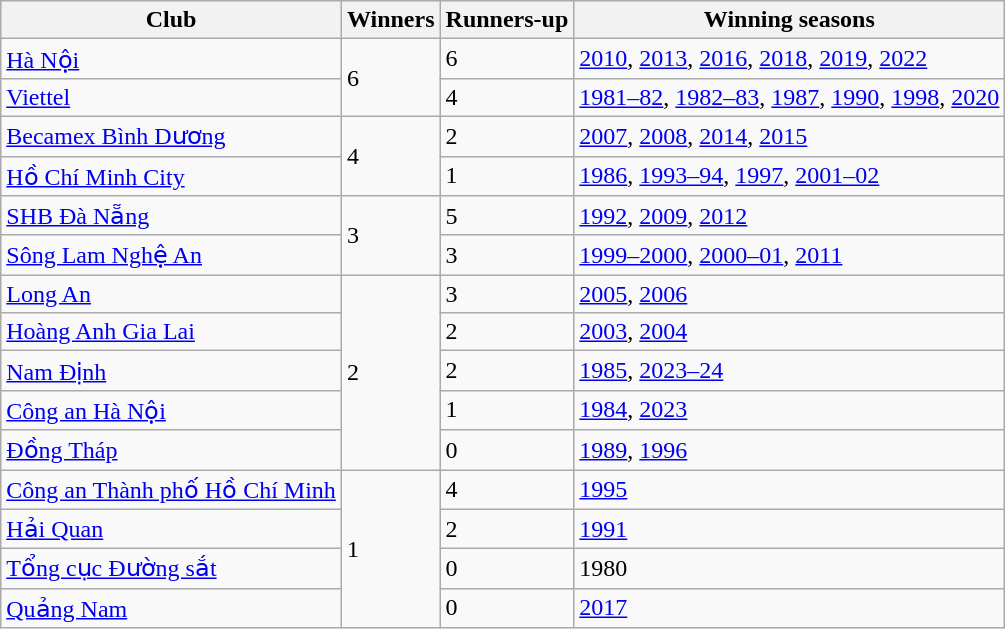<table class="wikitable">
<tr>
<th>Club</th>
<th>Winners</th>
<th>Runners-up</th>
<th>Winning seasons</th>
</tr>
<tr>
<td><a href='#'>Hà Nội</a></td>
<td rowspan="2">6</td>
<td>6</td>
<td><a href='#'>2010</a>, <a href='#'>2013</a>, <a href='#'>2016</a>, <a href='#'>2018</a>, <a href='#'>2019</a>, <a href='#'>2022</a></td>
</tr>
<tr>
<td><a href='#'>Viettel</a></td>
<td>4</td>
<td><a href='#'>1981–82</a>, <a href='#'>1982–83</a>, <a href='#'>1987</a>, <a href='#'>1990</a>, <a href='#'>1998</a>, <a href='#'>2020</a></td>
</tr>
<tr>
<td><a href='#'>Becamex Bình Dương</a></td>
<td rowspan="2">4</td>
<td>2</td>
<td><a href='#'>2007</a>, <a href='#'>2008</a>, <a href='#'>2014</a>, <a href='#'>2015</a></td>
</tr>
<tr>
<td><a href='#'>Hồ Chí Minh City</a></td>
<td>1</td>
<td><a href='#'>1986</a>, <a href='#'>1993–94</a>, <a href='#'>1997</a>, <a href='#'>2001–02</a></td>
</tr>
<tr>
<td><a href='#'>SHB Đà Nẵng</a></td>
<td rowspan="2">3</td>
<td>5</td>
<td><a href='#'>1992</a>, <a href='#'>2009</a>, <a href='#'>2012</a></td>
</tr>
<tr>
<td><a href='#'>Sông Lam Nghệ An</a></td>
<td>3</td>
<td><a href='#'>1999–2000</a>, <a href='#'>2000–01</a>, <a href='#'>2011</a></td>
</tr>
<tr>
<td><a href='#'>Long An</a></td>
<td rowspan="5">2</td>
<td>3</td>
<td><a href='#'>2005</a>, <a href='#'>2006</a></td>
</tr>
<tr>
<td><a href='#'>Hoàng Anh Gia Lai</a></td>
<td>2</td>
<td><a href='#'>2003</a>, <a href='#'>2004</a></td>
</tr>
<tr>
<td><a href='#'>Nam Định</a></td>
<td>2</td>
<td><a href='#'>1985</a>, <a href='#'>2023–24</a></td>
</tr>
<tr>
<td><a href='#'>Công an Hà Nội</a></td>
<td>1</td>
<td><a href='#'>1984</a>, <a href='#'>2023</a></td>
</tr>
<tr>
<td><a href='#'>Đồng Tháp</a></td>
<td>0</td>
<td><a href='#'>1989</a>, <a href='#'>1996</a></td>
</tr>
<tr>
<td><a href='#'>Công an Thành phố Hồ Chí Minh</a></td>
<td rowspan="4">1</td>
<td>4</td>
<td><a href='#'>1995</a></td>
</tr>
<tr>
<td><a href='#'>Hải Quan</a></td>
<td>2</td>
<td><a href='#'>1991</a></td>
</tr>
<tr>
<td><a href='#'>Tổng cục Đường sắt</a></td>
<td>0</td>
<td>1980</td>
</tr>
<tr>
<td><a href='#'>Quảng Nam</a></td>
<td>0</td>
<td><a href='#'>2017</a></td>
</tr>
</table>
